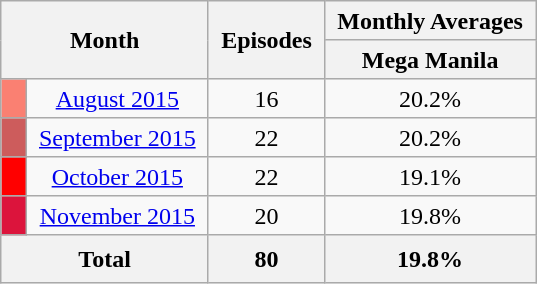<table class="wikitable plainrowheaders" style="text-align: center; line-height:25px;">
<tr class="wikitable" style="text-align: center;">
<th colspan="2" rowspan="2" style="padding: 0 8px;">Month</th>
<th rowspan="2" style="padding: 0 8px;">Episodes</th>
<th colspan="2" style="padding: 0 8px;">Monthly Averages</th>
</tr>
<tr>
<th style="padding: 0 8px;">Mega Manila</th>
</tr>
<tr>
<td style="padding: 0 8px; background:#FA8072;"></td>
<td style="padding: 0 8px;" '><a href='#'>August 2015</a></td>
<td style="padding: 0 8px;">16</td>
<td style="padding: 0 8px;">20.2%</td>
</tr>
<tr>
<td style="padding: 0 8px; background:#CD5C5C;"></td>
<td style="padding: 0 8px;" '><a href='#'>September 2015</a></td>
<td style="padding: 0 8px;">22</td>
<td style="padding: 0 8px;">20.2%</td>
</tr>
<tr>
<td style="padding: 0 8px; background:#FF0000;"></td>
<td style="padding: 0 8px;" '><a href='#'>October 2015</a></td>
<td style="padding: 0 8px;">22</td>
<td style="padding: 0 8px;">19.1%</td>
</tr>
<tr>
<td style="padding: 0 8px; background:#DC143C;"></td>
<td style="padding: 0 8px;" '><a href='#'>November 2015</a></td>
<td style="padding: 0 8px;">20</td>
<td style="padding: 0 8px;">19.8%</td>
</tr>
<tr>
<th colspan="2">Total</th>
<th colspan="1">80</th>
<th colspan="2">19.8%</th>
</tr>
</table>
